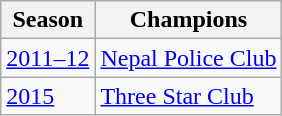<table class="wikitable">
<tr>
<th>Season</th>
<th>Champions</th>
</tr>
<tr>
<td><a href='#'>2011–12</a></td>
<td><a href='#'>Nepal Police Club</a></td>
</tr>
<tr>
<td><a href='#'>2015</a></td>
<td><a href='#'>Three Star Club</a></td>
</tr>
</table>
